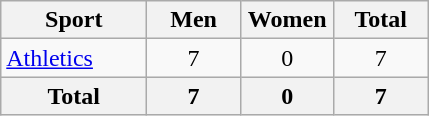<table class="wikitable sortable" style="text-align:center;">
<tr>
<th width=90>Sport</th>
<th width=55>Men</th>
<th width=55>Women</th>
<th width=55>Total</th>
</tr>
<tr>
<td align=left><a href='#'>Athletics</a></td>
<td>7</td>
<td>0</td>
<td>7</td>
</tr>
<tr>
<th>Total</th>
<th>7</th>
<th>0</th>
<th>7</th>
</tr>
</table>
